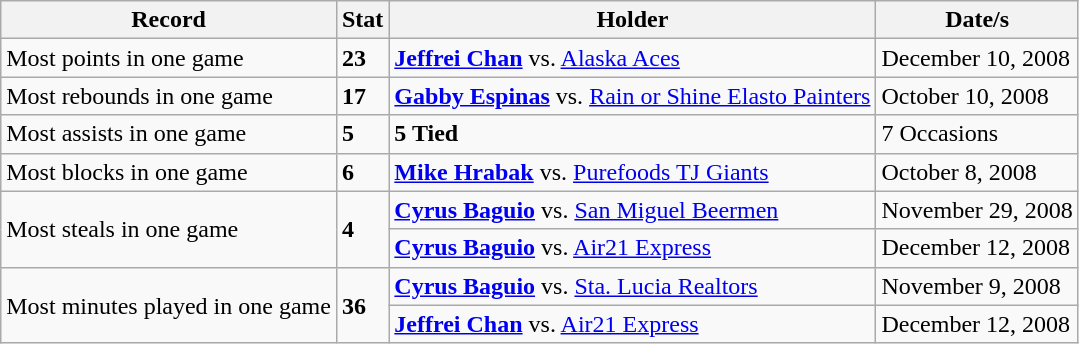<table class=wikitable>
<tr>
<th>Record</th>
<th>Stat</th>
<th>Holder</th>
<th>Date/s</th>
</tr>
<tr>
<td>Most points in one game</td>
<td><strong>23</strong></td>
<td><strong><a href='#'>Jeffrei Chan</a></strong> vs. <a href='#'>Alaska Aces</a></td>
<td>December 10, 2008</td>
</tr>
<tr>
<td>Most rebounds in one game</td>
<td><strong>17</strong></td>
<td><strong><a href='#'>Gabby Espinas</a></strong> vs. <a href='#'>Rain or Shine Elasto Painters</a></td>
<td>October 10, 2008</td>
</tr>
<tr>
<td>Most assists in one game</td>
<td><strong>5</strong></td>
<td><strong>5 Tied</strong></td>
<td>7 Occasions</td>
</tr>
<tr>
<td>Most blocks in one game</td>
<td><strong>6</strong></td>
<td><strong><a href='#'>Mike Hrabak</a></strong> vs. <a href='#'>Purefoods TJ Giants</a></td>
<td>October 8, 2008</td>
</tr>
<tr>
<td rowspan=2>Most steals in one game</td>
<td rowspan=2><strong>4</strong></td>
<td><strong><a href='#'>Cyrus Baguio</a></strong> vs. <a href='#'>San Miguel Beermen</a></td>
<td>November 29, 2008</td>
</tr>
<tr>
<td><strong><a href='#'>Cyrus Baguio</a></strong> vs. <a href='#'>Air21 Express</a></td>
<td>December 12, 2008</td>
</tr>
<tr>
<td rowspan=2>Most minutes played in one game</td>
<td rowspan=2><strong>36</strong></td>
<td><strong><a href='#'>Cyrus Baguio</a></strong> vs. <a href='#'>Sta. Lucia Realtors</a></td>
<td>November 9, 2008</td>
</tr>
<tr>
<td><strong><a href='#'>Jeffrei Chan</a></strong> vs. <a href='#'>Air21 Express</a></td>
<td>December 12, 2008</td>
</tr>
</table>
